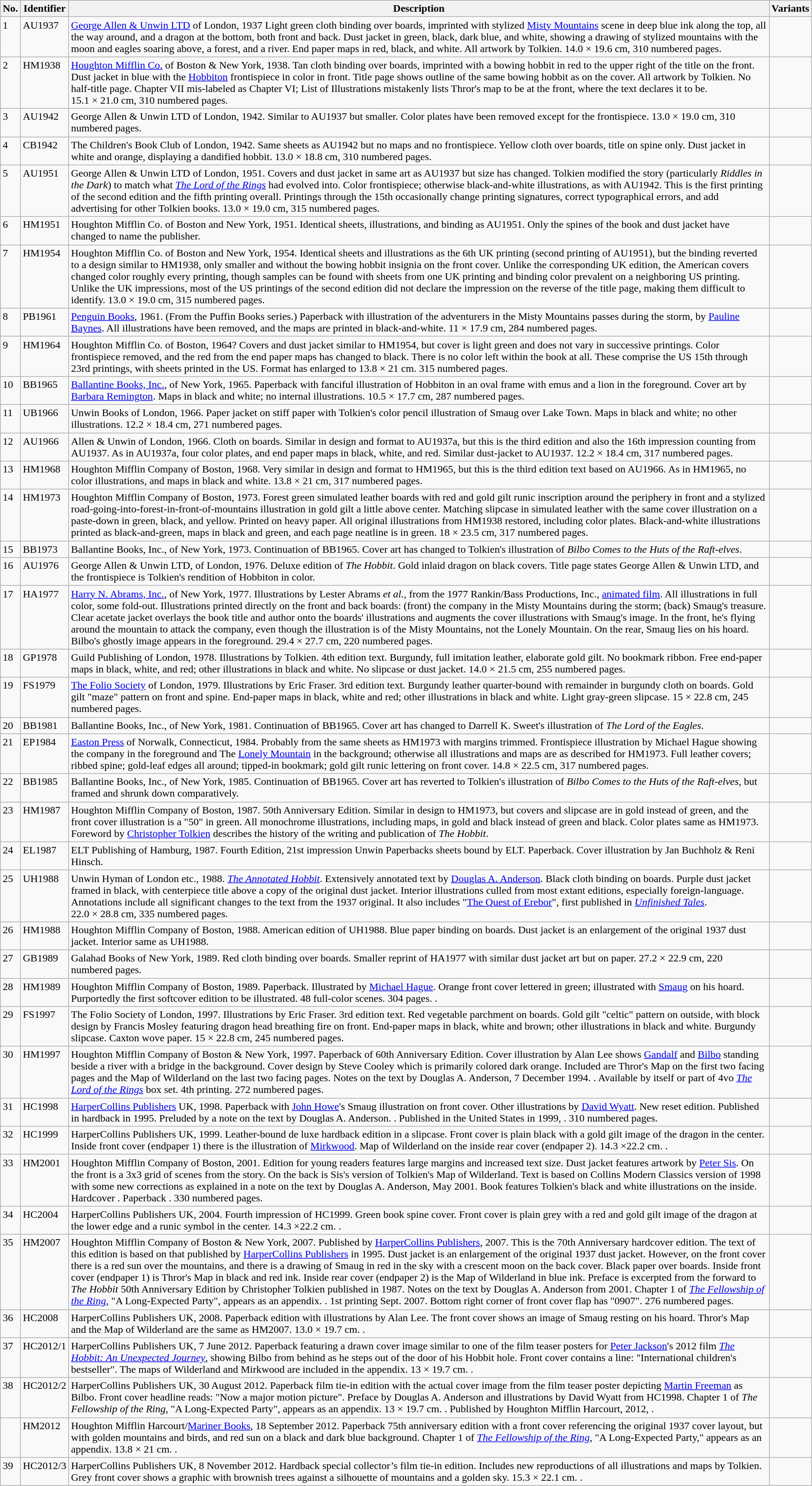<table class="wikitable">
<tr>
<th>No.</th>
<th>Identifier</th>
<th>Description</th>
<th>Variants</th>
</tr>
<tr valign="top">
<td>1</td>
<td>AU1937</td>
<td><a href='#'>George Allen & Unwin LTD</a> of London, 1937 Light green cloth binding over boards, imprinted with stylized <a href='#'>Misty Mountains</a> scene in deep blue ink along the top, all the way around, and a dragon at the bottom, both front and back. Dust jacket in green, black, dark blue, and white, showing a drawing of stylized mountains with the moon and eagles soaring above, a forest, and a river. End paper maps in red, black, and white. All artwork by Tolkien. 14.0 × 19.6 cm, 310 numbered pages.</td>
<td></td>
</tr>
<tr valign="top">
<td>2</td>
<td>HM1938</td>
<td><a href='#'>Houghton Mifflin Co.</a> of Boston & New York, 1938. Tan cloth binding over boards, imprinted with a bowing hobbit in red to the upper right of the title on the front. Dust jacket in blue with the <a href='#'>Hobbiton</a> frontispiece in color in front. Title page shows outline of the same bowing hobbit as on the cover. All artwork by Tolkien. No half-title page. Chapter VII mis-labeled as Chapter VI; List of Illustrations mistakenly lists Thror's map to be at the front, where the text declares it to be. 15.1 × 21.0 cm, 310 numbered pages.</td>
<td></td>
</tr>
<tr valign="top">
<td>3</td>
<td>AU1942</td>
<td>George Allen & Unwin LTD of London, 1942. Similar to AU1937 but smaller. Color plates have been removed except for the frontispiece. 13.0 × 19.0 cm, 310 numbered pages.</td>
<td></td>
</tr>
<tr valign="top">
<td>4</td>
<td>CB1942</td>
<td>The Children's Book Club of London, 1942. Same sheets as AU1942 but no maps and no frontispiece. Yellow cloth over boards, title on spine only. Dust jacket in white and orange, displaying a dandified hobbit. 13.0 × 18.8 cm, 310 numbered pages.</td>
<td></td>
</tr>
<tr valign="top">
<td>5</td>
<td>AU1951</td>
<td>George Allen & Unwin LTD of London, 1951. Covers and dust jacket in same art as AU1937 but size has changed. Tolkien modified the story (particularly <em>Riddles in the Dark</em>) to match what <em><a href='#'>The Lord of the Rings</a></em> had evolved into. Color frontispiece; otherwise black-and-white illustrations, as with AU1942. This is the first printing of the second edition and the fifth printing overall. Printings through the 15th occasionally change printing signatures, correct typographical errors, and add advertising for other Tolkien books. 13.0 × 19.0 cm, 315 numbered pages.</td>
<td></td>
</tr>
<tr valign="top">
<td>6</td>
<td>HM1951</td>
<td>Houghton Mifflin Co. of Boston and New York, 1951. Identical sheets, illustrations, and binding as AU1951. Only the spines of the book and dust jacket have changed to name the publisher.</td>
<td></td>
</tr>
<tr valign="top">
<td>7</td>
<td>HM1954</td>
<td>Houghton Mifflin Co. of Boston and New York, 1954. Identical sheets and illustrations as the 6th UK printing (second printing of AU1951), but the binding reverted to a design similar to HM1938, only smaller and without the bowing hobbit insignia on the front cover. Unlike the corresponding UK edition, the American covers changed color roughly every printing, though samples can be found with sheets from one UK printing and binding color prevalent on a neighboring US printing. Unlike the UK impressions, most of the US printings of the second edition did not declare the impression on the reverse of the title page, making them difficult to identify. 13.0 × 19.0 cm, 315 numbered pages.</td>
<td></td>
</tr>
<tr valign="top">
<td>8</td>
<td>PB1961</td>
<td><a href='#'>Penguin Books</a>, 1961. (From the Puffin Books series.) Paperback with illustration of the adventurers in the Misty Mountains passes during the storm, by <a href='#'>Pauline Baynes</a>. All illustrations have been removed, and the maps are printed in black-and-white. 11 × 17.9 cm, 284 numbered pages.</td>
<td></td>
</tr>
<tr valign="top">
<td>9</td>
<td>HM1964</td>
<td>Houghton Mifflin Co. of Boston, 1964? Covers and dust jacket similar to HM1954, but cover is light green and does not vary in successive printings. Color frontispiece removed, and the red from the end paper maps has changed to black. There is no color left within the book at all. These comprise the US 15th through 23rd printings, with sheets printed in the US. Format has enlarged to 13.8 × 21 cm. 315 numbered pages.</td>
<td></td>
</tr>
<tr valign="top">
<td>10</td>
<td>BB1965</td>
<td><a href='#'>Ballantine Books, Inc.</a>, of New York, 1965. Paperback with fanciful illustration of Hobbiton in an oval frame with emus and a lion in the foreground. Cover art by <a href='#'>Barbara Remington</a>. Maps in black and white; no internal illustrations. 10.5 × 17.7 cm, 287 numbered pages.</td>
<td></td>
</tr>
<tr valign="top">
<td>11</td>
<td>UB1966</td>
<td>Unwin Books of London, 1966. Paper jacket on stiff paper with Tolkien's color pencil illustration of Smaug over Lake Town. Maps in black and white; no other illustrations. 12.2 × 18.4 cm, 271 numbered pages.</td>
<td></td>
</tr>
<tr valign="top">
<td>12</td>
<td>AU1966</td>
<td>Allen & Unwin of London, 1966. Cloth on boards. Similar in design and format to AU1937a, but this is the third edition and also the 16th impression counting from AU1937. As in AU1937a, four color plates, and end paper maps in black, white, and red. Similar dust-jacket to AU1937. 12.2 × 18.4 cm, 317 numbered pages.</td>
<td></td>
</tr>
<tr valign="top">
<td>13</td>
<td>HM1968</td>
<td>Houghton Mifflin Company of Boston, 1968. Very similar in design and format to HM1965, but this is the third edition text based on AU1966. As in HM1965, no color illustrations, and maps in black and white. 13.8 × 21 cm, 317 numbered pages.</td>
<td></td>
</tr>
<tr valign="top">
<td>14</td>
<td>HM1973</td>
<td>Houghton Mifflin Company of Boston, 1973. Forest green simulated leather boards with red and gold gilt runic inscription around the periphery in front and a stylized road-going-into-forest-in-front-of-mountains illustration in gold gilt a little above center. Matching slipcase in simulated leather with the same cover illustration on a paste-down in green, black, and yellow. Printed on heavy paper. All original illustrations from HM1938 restored, including color plates. Black-and-white illustrations printed as black-and-green, maps in black and green, and each page neatline is in green. 18 × 23.5 cm, 317 numbered pages.</td>
<td></td>
</tr>
<tr valign="top">
<td>15</td>
<td>BB1973</td>
<td>Ballantine Books, Inc., of New York, 1973. Continuation of BB1965. Cover art has changed to Tolkien's illustration of <em>Bilbo Comes to the Huts of the Raft-elves</em>.</td>
<td></td>
</tr>
<tr valign="top">
<td>16</td>
<td>AU1976</td>
<td>George Allen & Unwin LTD, of London, 1976. Deluxe edition of <em>The Hobbit</em>. Gold inlaid dragon on black covers. Title page states George Allen & Unwin LTD, and the frontispiece is Tolkien's rendition of Hobbiton in color.</td>
<td></td>
</tr>
<tr valign="top">
<td>17</td>
<td>HA1977</td>
<td><a href='#'>Harry N. Abrams, Inc.</a>, of New York, 1977. Illustrations by Lester Abrams <em>et al.</em>, from the 1977 Rankin/Bass Productions, Inc., <a href='#'>animated film</a>. All illustrations in full color, some fold-out. Illustrations printed directly on the front and back boards: (front) the company in the Misty Mountains during the storm; (back) Smaug's treasure. Clear acetate jacket overlays the book title and author onto the boards' illustrations and augments the cover illustrations with Smaug's image. In the front, he's flying around the mountain to attack the company, even though the illustration is of the Misty Mountains, not the Lonely Mountain. On the rear, Smaug lies on his hoard. Bilbo's ghostly image appears in the foreground. 29.4 × 27.7 cm, 220 numbered pages.</td>
<td></td>
</tr>
<tr valign="top">
<td>18</td>
<td>GP1978</td>
<td>Guild Publishing of London, 1978. Illustrations by Tolkien. 4th edition text. Burgundy, full imitation leather, elaborate gold gilt. No bookmark ribbon. Free end-paper maps in black, white, and red; other illustrations in black and white. No slipcase or dust jacket. 14.0 × 21.5 cm, 255 numbered pages.</td>
<td></td>
</tr>
<tr valign="top">
<td>19</td>
<td>FS1979</td>
<td><a href='#'>The Folio Society</a> of London, 1979. Illustrations by Eric Fraser. 3rd edition text. Burgundy leather quarter-bound with remainder in burgundy cloth on boards. Gold gilt "maze" pattern on front and spine. End-paper maps in black, white and red; other illustrations in black and white. Light gray-green slipcase. 15 × 22.8 cm, 245 numbered pages.</td>
<td></td>
</tr>
<tr valign="top">
<td>20</td>
<td>BB1981</td>
<td>Ballantine Books, Inc., of New York, 1981. Continuation of BB1965. Cover art has changed to Darrell K. Sweet's illustration of <em>The Lord of the Eagles</em>.</td>
<td></td>
</tr>
<tr valign="top">
<td>21</td>
<td>EP1984</td>
<td><a href='#'>Easton Press</a> of Norwalk, Connecticut, 1984. Probably from the same sheets as HM1973 with margins trimmed. Frontispiece illustration by Michael Hague showing the company in the foreground and The <a href='#'>Lonely Mountain</a> in the background; otherwise all illustrations and maps are as described for HM1973. Full leather covers; ribbed spine; gold-leaf edges all around; tipped-in bookmark; gold gilt runic lettering on front cover. 14.8 × 22.5 cm, 317 numbered pages.</td>
<td></td>
</tr>
<tr valign="top">
<td>22</td>
<td>BB1985</td>
<td>Ballantine Books, Inc., of New York, 1985. Continuation of BB1965. Cover art has reverted to Tolkien's illustration of <em>Bilbo Comes to the Huts of the Raft-elves</em>, but framed and shrunk down comparatively.</td>
<td></td>
</tr>
<tr valign="top">
<td>23</td>
<td>HM1987</td>
<td>Houghton Mifflin Company of Boston, 1987. 50th Anniversary Edition. Similar in design to HM1973, but covers and slipcase are in gold instead of green, and the front cover illustration is a "50" in green. All monochrome illustrations, including maps, in gold and black instead of green and black. Color plates same as HM1973. Foreword by <a href='#'>Christopher Tolkien</a> describes the history of the writing and publication of <em>The Hobbit</em>.</td>
<td></td>
</tr>
<tr valign="top">
<td>24</td>
<td>EL1987</td>
<td>ELT Publishing of Hamburg, 1987. Fourth Edition, 21st impression Unwin Paperbacks sheets bound by ELT. Paperback. Cover illustration by Jan Buchholz & Reni Hinsch.</td>
<td></td>
</tr>
<tr valign="top">
<td>25</td>
<td>UH1988</td>
<td>Unwin Hyman of London etc., 1988. <em><a href='#'>The Annotated Hobbit</a></em>. Extensively annotated text by <a href='#'>Douglas A. Anderson</a>. Black cloth binding on boards. Purple dust jacket framed in black, with centerpiece title above a copy of the original dust jacket. Interior illustrations culled from most extant editions, especially foreign-language. Annotations include all significant changes to the text from the 1937 original. It also includes "<a href='#'>The Quest of Erebor</a>", first published in <em><a href='#'>Unfinished Tales</a></em>. 22.0 × 28.8 cm, 335 numbered pages.</td>
<td></td>
</tr>
<tr valign="top">
<td>26</td>
<td>HM1988</td>
<td>Houghton Mifflin Company of Boston, 1988. American edition of UH1988. Blue paper binding on boards. Dust jacket is an enlargement of the original 1937 dust jacket. Interior same as UH1988.</td>
<td></td>
</tr>
<tr valign="top">
<td>27</td>
<td>GB1989</td>
<td>Galahad Books of New York, 1989. Red cloth binding over boards. Smaller reprint of HA1977 with similar dust jacket art but on paper. 27.2 × 22.9 cm, 220 numbered pages.</td>
<td></td>
</tr>
<tr valign="top">
<td>28</td>
<td>HM1989</td>
<td>Houghton Mifflin Company of Boston, 1989. Paperback. Illustrated by <a href='#'>Michael Hague</a>. Orange front cover lettered in green; illustrated with <a href='#'>Smaug</a> on his hoard. Purportedly the first softcover edition to be illustrated. 48 full-color scenes. 304 pages. .</td>
<td></td>
</tr>
<tr valign="top">
<td>29</td>
<td>FS1997</td>
<td>The Folio Society of London, 1997. Illustrations by Eric Fraser. 3rd edition text. Red vegetable parchment on boards. Gold gilt "celtic" pattern on outside, with block design by Francis Mosley featuring dragon head breathing fire on front. End-paper maps in black, white and brown; other illustrations in black and white. Burgundy slipcase. Caxton wove paper. 15 × 22.8 cm, 245 numbered pages.</td>
<td></td>
</tr>
<tr valign="top">
<td>30</td>
<td>HM1997</td>
<td>Houghton Mifflin Company of Boston & New York, 1997. Paperback of 60th Anniversary Edition. Cover illustration by Alan Lee shows <a href='#'>Gandalf</a> and <a href='#'>Bilbo</a> standing beside a river with a bridge in the background. Cover design by Steve Cooley which is primarily colored dark orange. Included are Thror's Map on the first two facing pages and the Map of Wilderland on the last two facing pages. Notes on the text by Douglas A. Anderson, 7 December 1994. . Available by itself or part of 4vo <em><a href='#'>The Lord of the Rings</a></em> box set. 4th printing. 272 numbered pages.</td>
<td></td>
</tr>
<tr valign="top">
<td>31</td>
<td>HC1998</td>
<td><a href='#'>HarperCollins Publishers</a> UK, 1998. Paperback with <a href='#'>John Howe</a>'s Smaug illustration on front cover. Other illustrations by <a href='#'>David Wyatt</a>. New reset edition. Published in hardback in 1995. Preluded by a note on the text by Douglas A. Anderson. . Published in the United States in 1999, . 310 numbered pages.</td>
<td></td>
</tr>
<tr valign="top">
<td>32</td>
<td>HC1999</td>
<td>HarperCollins Publishers UK, 1999. Leather-bound de luxe hardback edition in a slipcase. Front cover is plain black with a gold gilt image of the dragon in the center. Inside front cover (endpaper 1) there is the illustration of <a href='#'>Mirkwood</a>. Map of Wilderland on the inside rear cover (endpaper 2). 14.3 ×22.2 cm. .</td>
<td></td>
</tr>
<tr valign="top">
<td>33</td>
<td>HM2001</td>
<td>Houghton Mifflin Company of Boston, 2001. Edition for young readers features large margins and increased text size. Dust jacket features artwork by <a href='#'>Peter Sis</a>. On the front is a 3x3 grid of scenes from the story. On the back is Sis's version of Tolkien's Map of Wilderland. Text is based on Collins Modern Classics version of 1998 with some new corrections as explained in a note on the text by Douglas A. Anderson, May 2001. Book features Tolkien's black and white illustrations on the inside. Hardcover . Paperback . 330 numbered pages.</td>
<td></td>
</tr>
<tr valign="top">
<td>34</td>
<td>HC2004</td>
<td>HarperCollins Publishers UK, 2004. Fourth impression of HC1999. Green book spine cover. Front cover is plain grey with a red and gold gilt image of the dragon at the lower edge and a runic symbol in the center. 14.3 ×22.2 cm. .</td>
<td></td>
</tr>
<tr valign="top">
<td>35</td>
<td>HM2007</td>
<td>Houghton Mifflin Company of Boston & New York, 2007. Published by <a href='#'>HarperCollins Publishers</a>, 2007. This is the 70th Anniversary hardcover edition. The text of this edition is based on that published by <a href='#'>HarperCollins Publishers</a> in 1995. Dust jacket is an enlargement of the original 1937 dust jacket. However, on the front cover there is a red sun over the mountains, and there is a drawing of Smaug in red in the sky with a crescent moon on the back cover. Black paper over boards. Inside front cover (endpaper 1) is Thror's Map in black and red ink. Inside rear cover (endpaper 2) is the Map of Wilderland in blue ink. Preface is excerpted from the forward to <em>The Hobbit</em> 50th Anniversary Edition by Christopher Tolkien published in 1987. Notes on the text by Douglas A. Anderson from 2001. Chapter 1 of <em><a href='#'>The Fellowship of the Ring</a></em>, "A Long-Expected Party", appears as an appendix. . 1st printing Sept. 2007. Bottom right corner of front cover flap has "0907". 276 numbered pages.</td>
<td></td>
</tr>
<tr valign="top">
<td>36</td>
<td>HC2008</td>
<td>HarperCollins Publishers UK, 2008. Paperback edition with illustrations by Alan Lee. The front cover shows an image of Smaug resting on his hoard. Thror's Map and the Map of Wilderland are the same as HM2007. 13.0 × 19.7 cm. .</td>
<td></td>
</tr>
<tr valign="top">
<td>37</td>
<td>HC2012/1</td>
<td>HarperCollins Publishers UK, 7 June 2012. Paperback featuring a drawn cover image similar to one of the film teaser posters for <a href='#'>Peter Jackson</a>'s 2012 film <em><a href='#'>The Hobbit: An Unexpected Journey</a></em>, showing Bilbo from behind as he steps out of the door of his Hobbit hole. Front cover contains a line: "International children's bestseller". The maps of Wilderland and Mirkwood are included in the appendix. 13 × 19.7 cm. .</td>
<td></td>
</tr>
<tr valign="top">
<td>38</td>
<td>HC2012/2</td>
<td>HarperCollins Publishers UK, 30 August 2012. Paperback film tie-in edition with the actual cover image from the film teaser poster depicting <a href='#'>Martin Freeman</a> as Bilbo. Front cover headline reads: "Now a major motion picture". Preface by Douglas A. Anderson and illustrations by David Wyatt from HC1998. Chapter 1 of <em>The Fellowship of the Ring</em>, "A Long-Expected Party", appears as an appendix. 13 × 19.7 cm. . Published by Houghton Mifflin Harcourt, 2012, .</td>
<td></td>
</tr>
<tr valign="top">
<td></td>
<td>HM2012</td>
<td>Houghton Mifflin Harcourt/<a href='#'>Mariner Books</a>, 18 September 2012. Paperback 75th anniversary edition with a front cover referencing the original 1937 cover layout, but with golden mountains and birds, and red sun on a black and dark blue background.  Chapter 1 of <em><a href='#'>The Fellowship of the Ring</a></em>, "A Long-Expected Party," appears as an appendix. 13.8 × 21 cm. .</td>
<td></td>
</tr>
<tr valign="top">
<td>39</td>
<td>HC2012/3</td>
<td>HarperCollins Publishers UK, 8 November 2012. Hardback special collector’s film tie-in edition. Includes new reproductions of all illustrations and maps by Tolkien. Grey front cover shows a graphic with brownish trees against a silhouette of mountains and a golden sky. 15.3 × 22.1 cm. .</td>
<td></td>
</tr>
</table>
